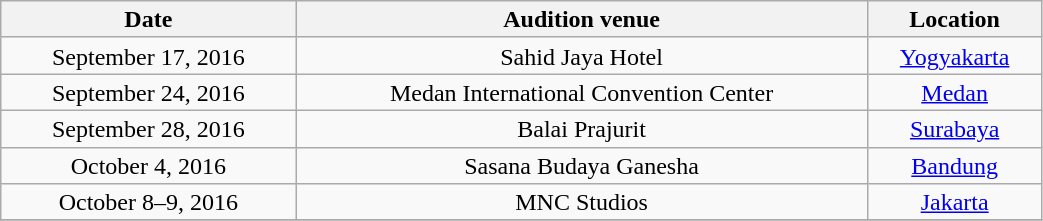<table class="wikitable" style="text-align:center; line-height:17px; width:55%;">
<tr>
<th>Date</th>
<th>Audition venue</th>
<th>Location</th>
</tr>
<tr>
<td>September 17, 2016</td>
<td>Sahid Jaya Hotel</td>
<td><a href='#'>Yogyakarta</a></td>
</tr>
<tr>
<td>September 24, 2016</td>
<td>Medan International Convention Center</td>
<td><a href='#'>Medan</a></td>
</tr>
<tr>
<td>September 28, 2016</td>
<td>Balai Prajurit</td>
<td><a href='#'>Surabaya</a></td>
</tr>
<tr>
<td>October 4, 2016</td>
<td>Sasana Budaya Ganesha</td>
<td><a href='#'>Bandung</a></td>
</tr>
<tr>
<td>October 8–9, 2016</td>
<td>MNC Studios</td>
<td><a href='#'>Jakarta</a></td>
</tr>
<tr>
</tr>
</table>
